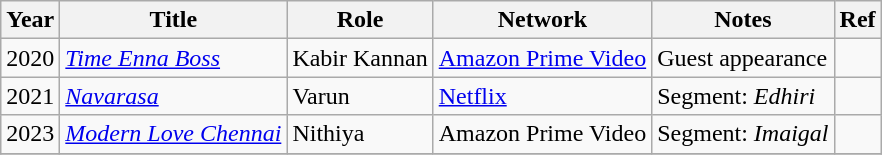<table class="wikitable">
<tr>
<th>Year</th>
<th>Title</th>
<th>Role</th>
<th>Network</th>
<th>Notes</th>
<th>Ref</th>
</tr>
<tr>
<td rowspan="1">2020</td>
<td><em><a href='#'>Time Enna Boss</a></em></td>
<td>Kabir Kannan</td>
<td><a href='#'>Amazon Prime Video</a></td>
<td>Guest appearance</td>
<td></td>
</tr>
<tr>
<td>2021</td>
<td><em><a href='#'>Navarasa</a></em></td>
<td>Varun</td>
<td><a href='#'>Netflix</a></td>
<td>Segment: <em>Edhiri</em></td>
<td></td>
</tr>
<tr>
<td>2023</td>
<td><em><a href='#'>Modern Love Chennai</a></em></td>
<td>Nithiya</td>
<td>Amazon Prime Video</td>
<td>Segment: <em>Imaigal</em></td>
<td></td>
</tr>
<tr>
</tr>
</table>
